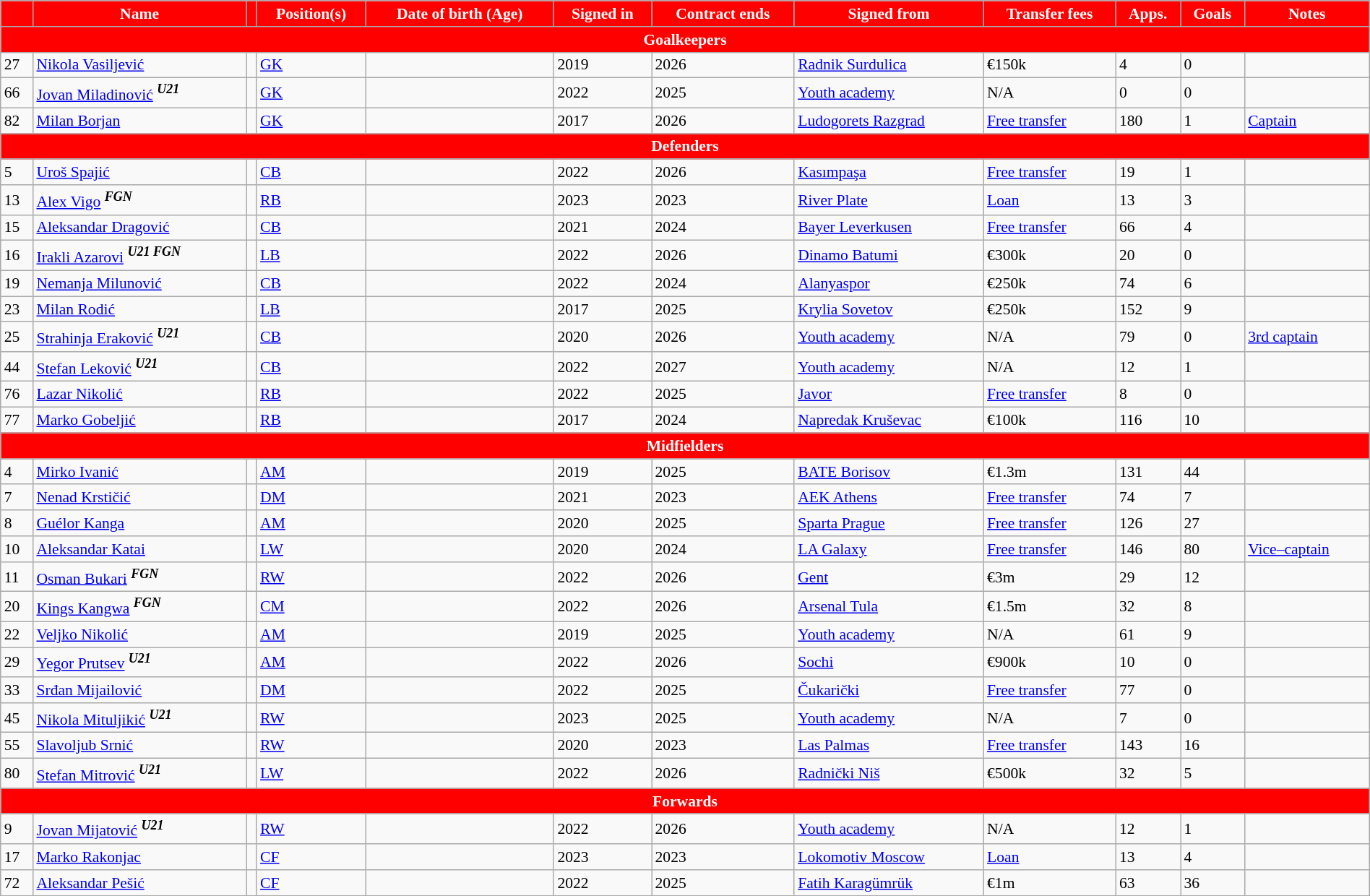<table class="wikitable" style="text-align:left; font-size:90%; width:100%">
<tr>
<th style="background:red; color:white; text-align:center;"></th>
<th style="background:red; color:white; text-align:center;">Name</th>
<th style="background:red; color:white; text-align:center;"></th>
<th style="background:red; color:white; text-align:center;">Position(s)</th>
<th style="background:red; color:white; text-align:center;">Date of birth (Age)</th>
<th style="background:red; color:white; text-align:center;">Signed in</th>
<th style="background:red; color:white; text-align:center;">Contract ends</th>
<th style="background:red; color:white; text-align:center;">Signed from</th>
<th style="background:red; color:white; text-align:center;">Transfer fees</th>
<th style="background:red; color:white; text-align:center;">Apps.</th>
<th style="background:red; color:white; text-align:center;">Goals</th>
<th style="background:red; color:white; text-align:center;">Notes</th>
</tr>
<tr>
<th colspan="12" style="background:red; color:white; text-align:center">Goalkeepers</th>
</tr>
<tr>
<td>27</td>
<td><a href='#'>Nikola Vasiljević</a></td>
<td></td>
<td><a href='#'>GK</a></td>
<td></td>
<td>2019</td>
<td>2026</td>
<td> <a href='#'>Radnik Surdulica</a></td>
<td>€150k</td>
<td>4</td>
<td>0</td>
<td></td>
</tr>
<tr>
<td>66</td>
<td><a href='#'>Jovan Miladinović</a> <sup><strong><em>U21</em></strong></sup></td>
<td></td>
<td><a href='#'>GK</a></td>
<td></td>
<td>2022</td>
<td>2025</td>
<td> <a href='#'>Youth academy</a></td>
<td>N/A</td>
<td>0</td>
<td>0</td>
<td></td>
</tr>
<tr>
<td>82</td>
<td><a href='#'>Milan Borjan</a></td>
<td></td>
<td><a href='#'>GK</a></td>
<td></td>
<td>2017</td>
<td>2026</td>
<td> <a href='#'>Ludogorets Razgrad</a></td>
<td><a href='#'>Free transfer</a></td>
<td>180</td>
<td>1</td>
<td><a href='#'>Captain</a></td>
</tr>
<tr>
<th colspan="12" style="background:red; color:white; text-align:center">Defenders</th>
</tr>
<tr>
<td>5</td>
<td><a href='#'>Uroš Spajić</a></td>
<td></td>
<td><a href='#'>CB</a></td>
<td></td>
<td>2022</td>
<td>2026</td>
<td> <a href='#'>Kasımpaşa</a></td>
<td><a href='#'>Free transfer</a></td>
<td>19</td>
<td>1</td>
<td></td>
</tr>
<tr>
<td>13</td>
<td><a href='#'>Alex Vigo</a> <sup><strong><em>FGN</em></strong></sup></td>
<td></td>
<td><a href='#'>RB</a></td>
<td></td>
<td>2023</td>
<td>2023</td>
<td> <a href='#'>River Plate</a></td>
<td><a href='#'>Loan</a></td>
<td>13</td>
<td>3</td>
<td></td>
</tr>
<tr>
<td>15</td>
<td><a href='#'>Aleksandar Dragović</a></td>
<td></td>
<td><a href='#'>CB</a></td>
<td></td>
<td>2021</td>
<td>2024</td>
<td> <a href='#'>Bayer Leverkusen</a></td>
<td><a href='#'>Free transfer</a></td>
<td>66</td>
<td>4</td>
<td></td>
</tr>
<tr>
<td>16</td>
<td><a href='#'>Irakli Azarovi</a> <sup><strong><em>U21 FGN</em></strong></sup></td>
<td></td>
<td><a href='#'>LB</a></td>
<td></td>
<td>2022</td>
<td>2026</td>
<td> <a href='#'>Dinamo Batumi</a></td>
<td>€300k</td>
<td>20</td>
<td>0</td>
<td></td>
</tr>
<tr>
<td>19</td>
<td><a href='#'>Nemanja Milunović</a></td>
<td></td>
<td><a href='#'>CB</a></td>
<td></td>
<td>2022</td>
<td>2024</td>
<td> <a href='#'>Alanyaspor</a></td>
<td>€250k</td>
<td>74</td>
<td>6</td>
<td></td>
</tr>
<tr>
<td>23</td>
<td><a href='#'>Milan Rodić</a></td>
<td></td>
<td><a href='#'>LB</a></td>
<td></td>
<td>2017</td>
<td>2025</td>
<td> <a href='#'>Krylia Sovetov</a></td>
<td>€250k</td>
<td>152</td>
<td>9</td>
<td></td>
</tr>
<tr>
<td>25</td>
<td><a href='#'>Strahinja Eraković</a> <sup><strong><em>U21</em></strong></sup></td>
<td></td>
<td><a href='#'>CB</a></td>
<td></td>
<td>2020</td>
<td>2026</td>
<td> <a href='#'>Youth academy</a></td>
<td>N/A</td>
<td>79</td>
<td>0</td>
<td><a href='#'>3rd captain</a></td>
</tr>
<tr>
<td>44</td>
<td><a href='#'>Stefan Leković</a> <sup><strong><em>U21</em></strong></sup></td>
<td></td>
<td><a href='#'>CB</a></td>
<td></td>
<td>2022</td>
<td>2027</td>
<td> <a href='#'>Youth academy</a></td>
<td>N/A</td>
<td>12</td>
<td>1</td>
<td></td>
</tr>
<tr>
<td>76</td>
<td><a href='#'>Lazar Nikolić</a></td>
<td></td>
<td><a href='#'>RB</a></td>
<td></td>
<td>2022</td>
<td>2025</td>
<td> <a href='#'>Javor</a></td>
<td><a href='#'>Free transfer</a></td>
<td>8</td>
<td>0</td>
<td></td>
</tr>
<tr>
<td>77</td>
<td><a href='#'>Marko Gobeljić</a></td>
<td></td>
<td><a href='#'>RB</a></td>
<td></td>
<td>2017</td>
<td>2024</td>
<td> <a href='#'>Napredak Kruševac</a></td>
<td>€100k</td>
<td>116</td>
<td>10</td>
<td></td>
</tr>
<tr>
<th colspan="12" style="background:red; color:white; text-align:center">Midfielders</th>
</tr>
<tr>
<td>4</td>
<td><a href='#'>Mirko Ivanić</a></td>
<td></td>
<td><a href='#'>AM</a></td>
<td></td>
<td>2019</td>
<td>2025</td>
<td> <a href='#'>BATE Borisov</a></td>
<td>€1.3m</td>
<td>131</td>
<td>44</td>
<td></td>
</tr>
<tr>
<td>7</td>
<td><a href='#'>Nenad Krstičić</a></td>
<td></td>
<td><a href='#'>DM</a></td>
<td></td>
<td>2021</td>
<td>2023</td>
<td> <a href='#'>AEK Athens</a></td>
<td><a href='#'>Free transfer</a></td>
<td>74</td>
<td>7</td>
<td></td>
</tr>
<tr>
<td>8</td>
<td><a href='#'>Guélor Kanga</a></td>
<td></td>
<td><a href='#'>AM</a></td>
<td></td>
<td>2020</td>
<td>2025</td>
<td> <a href='#'>Sparta Prague</a></td>
<td><a href='#'>Free transfer</a></td>
<td>126</td>
<td>27</td>
<td></td>
</tr>
<tr>
<td>10</td>
<td><a href='#'>Aleksandar Katai</a></td>
<td></td>
<td><a href='#'>LW</a></td>
<td></td>
<td>2020</td>
<td>2024</td>
<td> <a href='#'>LA Galaxy</a></td>
<td><a href='#'>Free transfer</a></td>
<td>146</td>
<td>80</td>
<td><a href='#'>Vice–captain</a></td>
</tr>
<tr>
<td>11</td>
<td><a href='#'>Osman Bukari</a> <sup><strong><em>FGN</em></strong></sup></td>
<td></td>
<td><a href='#'>RW</a></td>
<td></td>
<td>2022</td>
<td>2026</td>
<td> <a href='#'>Gent</a></td>
<td>€3m</td>
<td>29</td>
<td>12</td>
<td></td>
</tr>
<tr>
<td>20</td>
<td><a href='#'>Kings Kangwa</a> <sup><strong><em>FGN</em></strong></sup></td>
<td></td>
<td><a href='#'>CM</a></td>
<td></td>
<td>2022</td>
<td>2026</td>
<td> <a href='#'>Arsenal Tula</a></td>
<td>€1.5m</td>
<td>32</td>
<td>8</td>
<td></td>
</tr>
<tr>
<td>22</td>
<td><a href='#'>Veljko Nikolić</a></td>
<td></td>
<td><a href='#'>AM</a></td>
<td></td>
<td>2019</td>
<td>2025</td>
<td> <a href='#'>Youth academy</a></td>
<td>N/A</td>
<td>61</td>
<td>9</td>
<td></td>
</tr>
<tr>
<td>29</td>
<td><a href='#'>Yegor Prutsev</a> <sup><strong><em>U21</em></strong></sup></td>
<td></td>
<td><a href='#'>AM</a></td>
<td></td>
<td>2022</td>
<td>2026</td>
<td> <a href='#'>Sochi</a></td>
<td>€900k</td>
<td>10</td>
<td>0</td>
<td></td>
</tr>
<tr>
<td>33</td>
<td><a href='#'>Srđan Mijailović</a></td>
<td></td>
<td><a href='#'>DM</a></td>
<td></td>
<td>2022</td>
<td>2025</td>
<td> <a href='#'>Čukarički</a></td>
<td><a href='#'>Free transfer</a></td>
<td>77</td>
<td>0</td>
<td></td>
</tr>
<tr>
<td>45</td>
<td><a href='#'>Nikola Mituljikić</a> <sup><strong><em>U21</em></strong></sup></td>
<td></td>
<td><a href='#'>RW</a></td>
<td></td>
<td>2023</td>
<td>2025</td>
<td> <a href='#'>Youth academy</a></td>
<td>N/A</td>
<td>7</td>
<td>0</td>
<td></td>
</tr>
<tr>
<td>55</td>
<td><a href='#'>Slavoljub Srnić</a></td>
<td></td>
<td><a href='#'>RW</a></td>
<td></td>
<td>2020</td>
<td>2023</td>
<td> <a href='#'>Las Palmas</a></td>
<td><a href='#'>Free transfer</a></td>
<td>143</td>
<td>16</td>
<td></td>
</tr>
<tr>
<td>80</td>
<td><a href='#'>Stefan Mitrović</a> <sup><strong><em>U21</em></strong></sup></td>
<td></td>
<td><a href='#'>LW</a></td>
<td></td>
<td>2022</td>
<td>2026</td>
<td> <a href='#'>Radnički Niš</a></td>
<td>€500k</td>
<td>32</td>
<td>5</td>
<td></td>
</tr>
<tr>
<th colspan="12" style="background:red; color:white; text-align:center">Forwards</th>
</tr>
<tr>
<td>9</td>
<td><a href='#'>Jovan Mijatović</a> <sup><strong><em>U21</em></strong></sup></td>
<td></td>
<td><a href='#'>RW</a></td>
<td></td>
<td>2022</td>
<td>2026</td>
<td> <a href='#'>Youth academy</a></td>
<td>N/A</td>
<td>12</td>
<td>1</td>
<td></td>
</tr>
<tr>
<td>17</td>
<td><a href='#'>Marko Rakonjac</a></td>
<td></td>
<td><a href='#'>CF</a></td>
<td></td>
<td>2023</td>
<td>2023</td>
<td> <a href='#'>Lokomotiv Moscow</a></td>
<td><a href='#'>Loan</a></td>
<td>13</td>
<td>4</td>
<td></td>
</tr>
<tr>
<td>72</td>
<td><a href='#'>Aleksandar Pešić</a></td>
<td></td>
<td><a href='#'>CF</a></td>
<td></td>
<td>2022</td>
<td>2025</td>
<td> <a href='#'>Fatih Karagümrük</a></td>
<td>€1m</td>
<td>63</td>
<td>36</td>
<td></td>
</tr>
<tr>
</tr>
</table>
